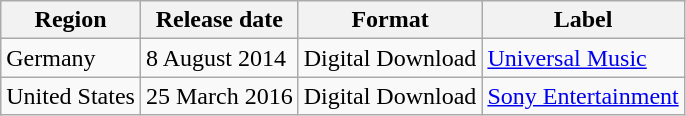<table class="wikitable">
<tr>
<th>Region</th>
<th>Release date</th>
<th>Format</th>
<th>Label</th>
</tr>
<tr>
<td>Germany</td>
<td>8 August 2014</td>
<td>Digital Download</td>
<td><a href='#'>Universal Music</a></td>
</tr>
<tr>
<td>United States</td>
<td>25 March 2016</td>
<td>Digital Download</td>
<td><a href='#'>Sony Entertainment</a></td>
</tr>
</table>
